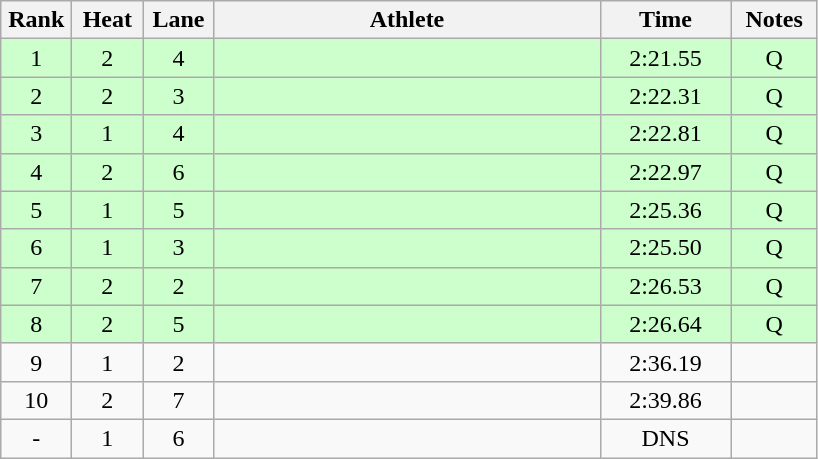<table class="wikitable" style="text-align:center">
<tr>
<th width=40>Rank</th>
<th width=40>Heat</th>
<th width=40>Lane</th>
<th width=250>Athlete</th>
<th width=80>Time</th>
<th width=50>Notes</th>
</tr>
<tr bgcolor=ccffcc>
<td>1</td>
<td>2</td>
<td>4</td>
<td align=left></td>
<td>2:21.55</td>
<td>Q</td>
</tr>
<tr bgcolor=ccffcc>
<td>2</td>
<td>2</td>
<td>3</td>
<td align=left></td>
<td>2:22.31</td>
<td>Q</td>
</tr>
<tr bgcolor=ccffcc>
<td>3</td>
<td>1</td>
<td>4</td>
<td align=left></td>
<td>2:22.81</td>
<td>Q</td>
</tr>
<tr bgcolor=ccffcc>
<td>4</td>
<td>2</td>
<td>6</td>
<td align=left></td>
<td>2:22.97</td>
<td>Q</td>
</tr>
<tr bgcolor=ccffcc>
<td>5</td>
<td>1</td>
<td>5</td>
<td align=left></td>
<td>2:25.36</td>
<td>Q</td>
</tr>
<tr bgcolor=ccffcc>
<td>6</td>
<td>1</td>
<td>3</td>
<td align=left></td>
<td>2:25.50</td>
<td>Q</td>
</tr>
<tr bgcolor=ccffcc>
<td>7</td>
<td>2</td>
<td>2</td>
<td align=left></td>
<td>2:26.53</td>
<td>Q</td>
</tr>
<tr bgcolor=ccffcc>
<td>8</td>
<td>2</td>
<td>5</td>
<td align=left></td>
<td>2:26.64</td>
<td>Q</td>
</tr>
<tr>
<td>9</td>
<td>1</td>
<td>2</td>
<td align=left></td>
<td>2:36.19</td>
<td></td>
</tr>
<tr>
<td>10</td>
<td>2</td>
<td>7</td>
<td align=left></td>
<td>2:39.86</td>
<td></td>
</tr>
<tr>
<td>-</td>
<td>1</td>
<td>6</td>
<td align=left></td>
<td>DNS</td>
<td></td>
</tr>
</table>
